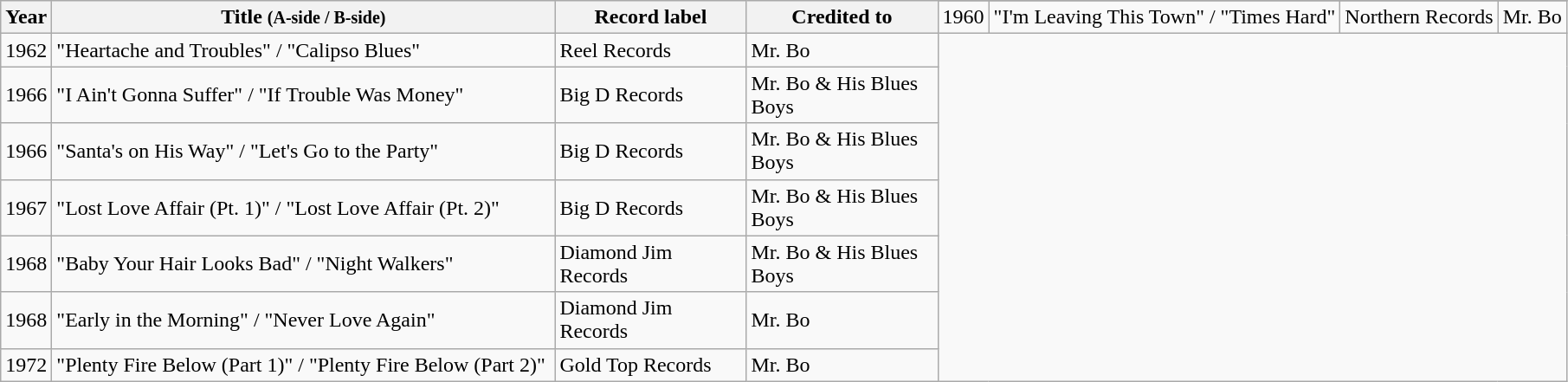<table class="wikitable sortable">
<tr>
<th width="30" rowspan="2">Year</th>
<th width="380" rowspan="2">Title <small>(A-side / B-side)</small></th>
<th width="140" rowspan="2">Record label</th>
<th width="140" rowspan="2">Credited to</th>
</tr>
<tr>
<td>1960</td>
<td>"I'm Leaving This Town" / "Times Hard"</td>
<td>Northern Records</td>
<td>Mr. Bo</td>
</tr>
<tr>
<td>1962</td>
<td>"Heartache and Troubles" / "Calipso Blues"</td>
<td>Reel Records</td>
<td>Mr. Bo</td>
</tr>
<tr>
<td>1966</td>
<td>"I Ain't Gonna Suffer" / "If Trouble Was Money"</td>
<td>Big D Records</td>
<td>Mr. Bo & His Blues Boys</td>
</tr>
<tr>
<td>1966</td>
<td>"Santa's on His Way" / "Let's Go to the Party"</td>
<td>Big D Records</td>
<td>Mr. Bo & His Blues Boys</td>
</tr>
<tr>
<td>1967</td>
<td>"Lost Love Affair (Pt. 1)" / "Lost Love Affair (Pt. 2)"</td>
<td>Big D Records</td>
<td>Mr. Bo & His Blues Boys</td>
</tr>
<tr>
<td>1968</td>
<td>"Baby Your Hair Looks Bad" / "Night Walkers"</td>
<td>Diamond Jim Records</td>
<td>Mr. Bo & His Blues Boys</td>
</tr>
<tr>
<td>1968</td>
<td>"Early in the Morning" / "Never Love Again"</td>
<td>Diamond Jim Records</td>
<td>Mr. Bo</td>
</tr>
<tr>
<td>1972</td>
<td>"Plenty Fire Below (Part 1)" / "Plenty Fire Below (Part 2)"</td>
<td>Gold Top Records</td>
<td>Mr. Bo</td>
</tr>
</table>
